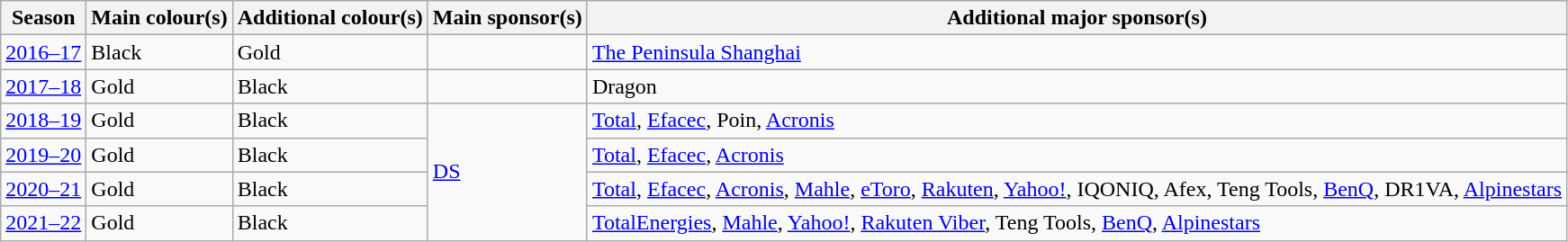<table class="wikitable">
<tr>
<th>Season</th>
<th>Main colour(s)</th>
<th>Additional colour(s)</th>
<th>Main sponsor(s)</th>
<th>Additional major sponsor(s)</th>
</tr>
<tr>
<td><a href='#'>2016–17</a></td>
<td>Black</td>
<td>Gold</td>
<td></td>
<td><a href='#'>The Peninsula Shanghai</a></td>
</tr>
<tr>
<td><a href='#'>2017–18</a></td>
<td>Gold</td>
<td>Black</td>
<td></td>
<td>Dragon</td>
</tr>
<tr>
<td><a href='#'>2018–19</a></td>
<td>Gold</td>
<td>Black</td>
<td rowspan="4"><a href='#'>DS</a></td>
<td><a href='#'>Total</a>, <a href='#'>Efacec</a>, Poin, <a href='#'>Acronis</a></td>
</tr>
<tr>
<td><a href='#'>2019–20</a></td>
<td>Gold</td>
<td>Black</td>
<td><a href='#'>Total</a>, <a href='#'>Efacec</a>, <a href='#'>Acronis</a></td>
</tr>
<tr>
<td><a href='#'>2020–21</a></td>
<td>Gold</td>
<td>Black</td>
<td><a href='#'>Total</a>, <a href='#'>Efacec</a>, <a href='#'>Acronis</a>, <a href='#'>Mahle</a>, <a href='#'>eToro</a>, <a href='#'>Rakuten</a>, <a href='#'>Yahoo!</a>, IQONIQ, Afex, Teng Tools, <a href='#'>BenQ</a>, DR1VA, <a href='#'>Alpinestars</a></td>
</tr>
<tr>
<td><a href='#'>2021–22</a></td>
<td>Gold</td>
<td>Black</td>
<td><a href='#'>TotalEnergies</a>, <a href='#'>Mahle</a>, <a href='#'>Yahoo!</a>, <a href='#'>Rakuten Viber</a>, Teng Tools, <a href='#'>BenQ</a>, <a href='#'>Alpinestars</a></td>
</tr>
</table>
